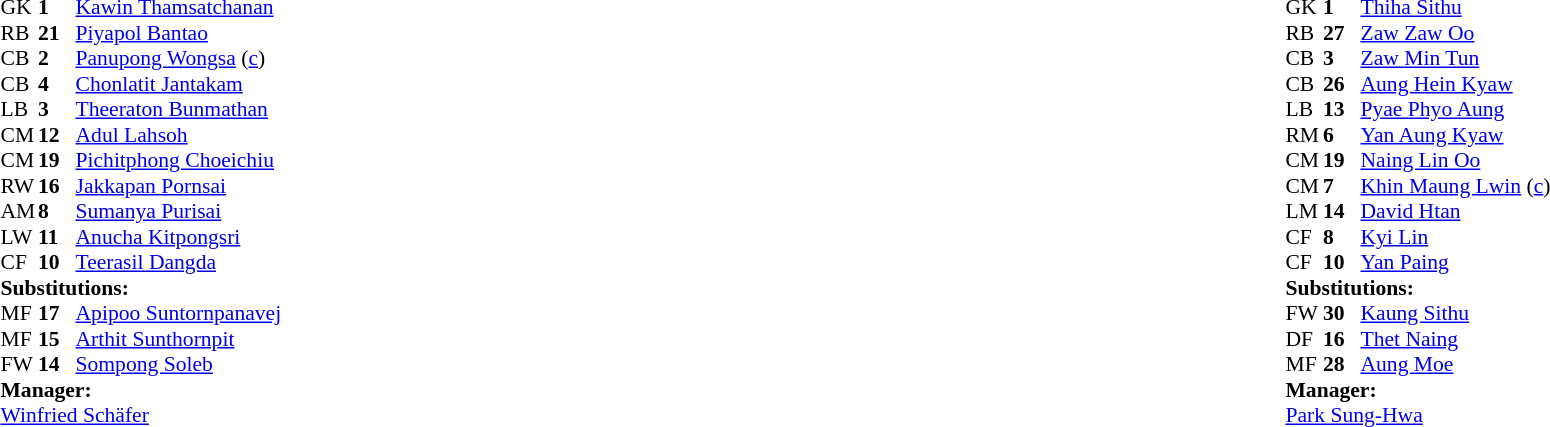<table width="100%">
<tr>
<td valign="top" width="40%"><br><table style="font-size:90%;" cellspacing="0" cellpadding="0">
<tr>
<th width="25"></th>
<th width="25"></th>
</tr>
<tr>
<td>GK</td>
<td><strong>1</strong></td>
<td><a href='#'>Kawin Thamsatchanan</a></td>
</tr>
<tr>
<td>RB</td>
<td><strong>21</strong></td>
<td><a href='#'>Piyapol Bantao</a></td>
</tr>
<tr>
<td>CB</td>
<td><strong>2</strong></td>
<td><a href='#'>Panupong Wongsa</a> (<a href='#'>c</a>)</td>
</tr>
<tr>
<td>CB</td>
<td><strong>4</strong></td>
<td><a href='#'>Chonlatit Jantakam</a></td>
<td></td>
</tr>
<tr>
<td>LB</td>
<td><strong>3</strong></td>
<td><a href='#'>Theeraton Bunmathan</a></td>
<td></td>
<td></td>
</tr>
<tr>
<td>CM</td>
<td><strong>12</strong></td>
<td><a href='#'>Adul Lahsoh</a></td>
</tr>
<tr>
<td>CM</td>
<td><strong>19</strong></td>
<td><a href='#'>Pichitphong Choeichiu</a></td>
<td></td>
<td></td>
</tr>
<tr>
<td>RW</td>
<td><strong>16</strong></td>
<td><a href='#'>Jakkapan Pornsai</a></td>
</tr>
<tr>
<td>AM</td>
<td><strong>8</strong></td>
<td><a href='#'>Sumanya Purisai</a></td>
<td></td>
<td></td>
</tr>
<tr>
<td>LW</td>
<td><strong>11</strong></td>
<td><a href='#'>Anucha Kitpongsri</a></td>
</tr>
<tr>
<td>CF</td>
<td><strong>10</strong></td>
<td><a href='#'>Teerasil Dangda</a></td>
</tr>
<tr>
<td colspan=3><strong>Substitutions:</strong></td>
</tr>
<tr>
<td>MF</td>
<td><strong>17</strong></td>
<td><a href='#'>Apipoo Suntornpanavej</a></td>
<td></td>
<td></td>
</tr>
<tr>
<td>MF</td>
<td><strong>15</strong></td>
<td><a href='#'>Arthit Sunthornpit</a></td>
<td></td>
<td></td>
</tr>
<tr>
<td>FW</td>
<td><strong>14</strong></td>
<td><a href='#'>Sompong Soleb</a></td>
<td></td>
<td></td>
</tr>
<tr>
<td colspan=3><strong>Manager:</strong></td>
</tr>
<tr>
<td colspan=4> <a href='#'>Winfried Schäfer</a></td>
</tr>
</table>
</td>
<td valign="top"></td>
<td valign="top" width="50%"><br><table style="font-size:90%;" cellspacing="0" cellpadding="0" align="center">
<tr>
<th width=25></th>
<th width=25></th>
</tr>
<tr>
<td>GK</td>
<td><strong>1</strong></td>
<td><a href='#'>Thiha Sithu</a></td>
</tr>
<tr>
<td>RB</td>
<td><strong>27</strong></td>
<td><a href='#'>Zaw Zaw Oo</a></td>
<td></td>
<td></td>
</tr>
<tr>
<td>CB</td>
<td><strong>3</strong></td>
<td><a href='#'>Zaw Min Tun</a></td>
</tr>
<tr>
<td>CB</td>
<td><strong>26</strong></td>
<td><a href='#'>Aung Hein Kyaw</a></td>
</tr>
<tr>
<td>LB</td>
<td><strong>13</strong></td>
<td><a href='#'>Pyae Phyo Aung</a></td>
</tr>
<tr>
<td>RM</td>
<td><strong>6</strong></td>
<td><a href='#'>Yan Aung Kyaw</a></td>
</tr>
<tr>
<td>CM</td>
<td><strong>19</strong></td>
<td><a href='#'>Naing Lin Oo</a></td>
<td></td>
<td></td>
</tr>
<tr>
<td>CM</td>
<td><strong>7</strong></td>
<td><a href='#'>Khin Maung Lwin</a> (<a href='#'>c</a>)</td>
<td></td>
</tr>
<tr>
<td>LM</td>
<td><strong>14</strong></td>
<td><a href='#'>David Htan</a></td>
<td></td>
</tr>
<tr>
<td>CF</td>
<td><strong>8</strong></td>
<td><a href='#'>Kyi Lin</a></td>
</tr>
<tr>
<td>CF</td>
<td><strong>10</strong></td>
<td><a href='#'>Yan Paing</a></td>
<td></td>
<td></td>
</tr>
<tr>
<td colspan=3><strong>Substitutions:</strong></td>
</tr>
<tr>
<td>FW</td>
<td><strong>30</strong></td>
<td><a href='#'>Kaung Sithu</a></td>
<td></td>
<td></td>
</tr>
<tr>
<td>DF</td>
<td><strong>16</strong></td>
<td><a href='#'>Thet Naing</a></td>
<td></td>
<td></td>
</tr>
<tr>
<td>MF</td>
<td><strong>28</strong></td>
<td><a href='#'>Aung Moe</a></td>
<td></td>
<td></td>
</tr>
<tr>
<td colspan=3><strong>Manager:</strong></td>
</tr>
<tr>
<td colspan=4> <a href='#'>Park Sung-Hwa</a></td>
</tr>
</table>
</td>
</tr>
</table>
